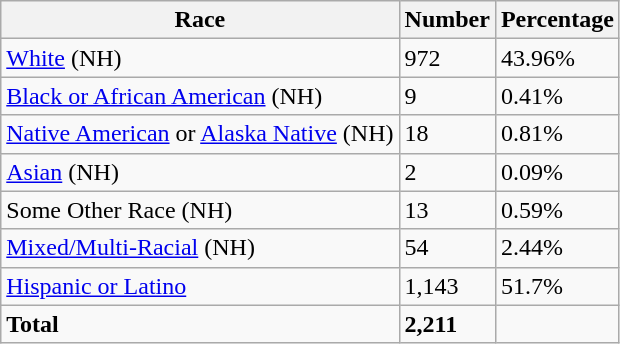<table class="wikitable">
<tr>
<th>Race</th>
<th>Number</th>
<th>Percentage</th>
</tr>
<tr>
<td><a href='#'>White</a> (NH)</td>
<td>972</td>
<td>43.96%</td>
</tr>
<tr>
<td><a href='#'>Black or African American</a> (NH)</td>
<td>9</td>
<td>0.41%</td>
</tr>
<tr>
<td><a href='#'>Native American</a> or <a href='#'>Alaska Native</a> (NH)</td>
<td>18</td>
<td>0.81%</td>
</tr>
<tr>
<td><a href='#'>Asian</a> (NH)</td>
<td>2</td>
<td>0.09%</td>
</tr>
<tr>
<td>Some Other Race (NH)</td>
<td>13</td>
<td>0.59%</td>
</tr>
<tr>
<td><a href='#'>Mixed/Multi-Racial</a> (NH)</td>
<td>54</td>
<td>2.44%</td>
</tr>
<tr>
<td><a href='#'>Hispanic or Latino</a></td>
<td>1,143</td>
<td>51.7%</td>
</tr>
<tr>
<td><strong>Total</strong></td>
<td><strong>2,211</strong></td>
<td></td>
</tr>
</table>
